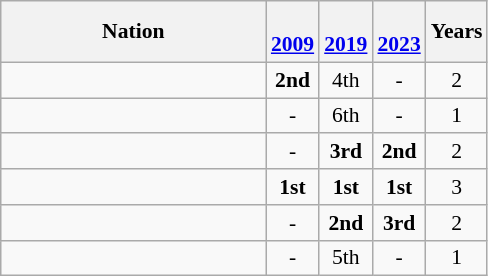<table class="wikitable" style="text-align:center; font-size:90%">
<tr>
<th width=170>Nation</th>
<th><br><a href='#'>2009</a></th>
<th><br><a href='#'>2019</a></th>
<th><br><a href='#'>2023</a></th>
<th>Years</th>
</tr>
<tr>
<td align=left></td>
<td><strong>2nd</strong></td>
<td>4th</td>
<td>-</td>
<td>2</td>
</tr>
<tr>
<td align=left></td>
<td>-</td>
<td>6th</td>
<td>-</td>
<td>1</td>
</tr>
<tr>
<td align=left></td>
<td>-</td>
<td><strong>3rd</strong></td>
<td><strong>2nd</strong></td>
<td>2</td>
</tr>
<tr>
<td align=left></td>
<td><strong>1st</strong></td>
<td><strong>1st</strong></td>
<td><strong>1st</strong></td>
<td>3</td>
</tr>
<tr>
<td align=left></td>
<td>-</td>
<td><strong>2nd</strong></td>
<td><strong>3rd</strong></td>
<td>2</td>
</tr>
<tr>
<td align=left></td>
<td>-</td>
<td>5th</td>
<td>-</td>
<td>1</td>
</tr>
</table>
